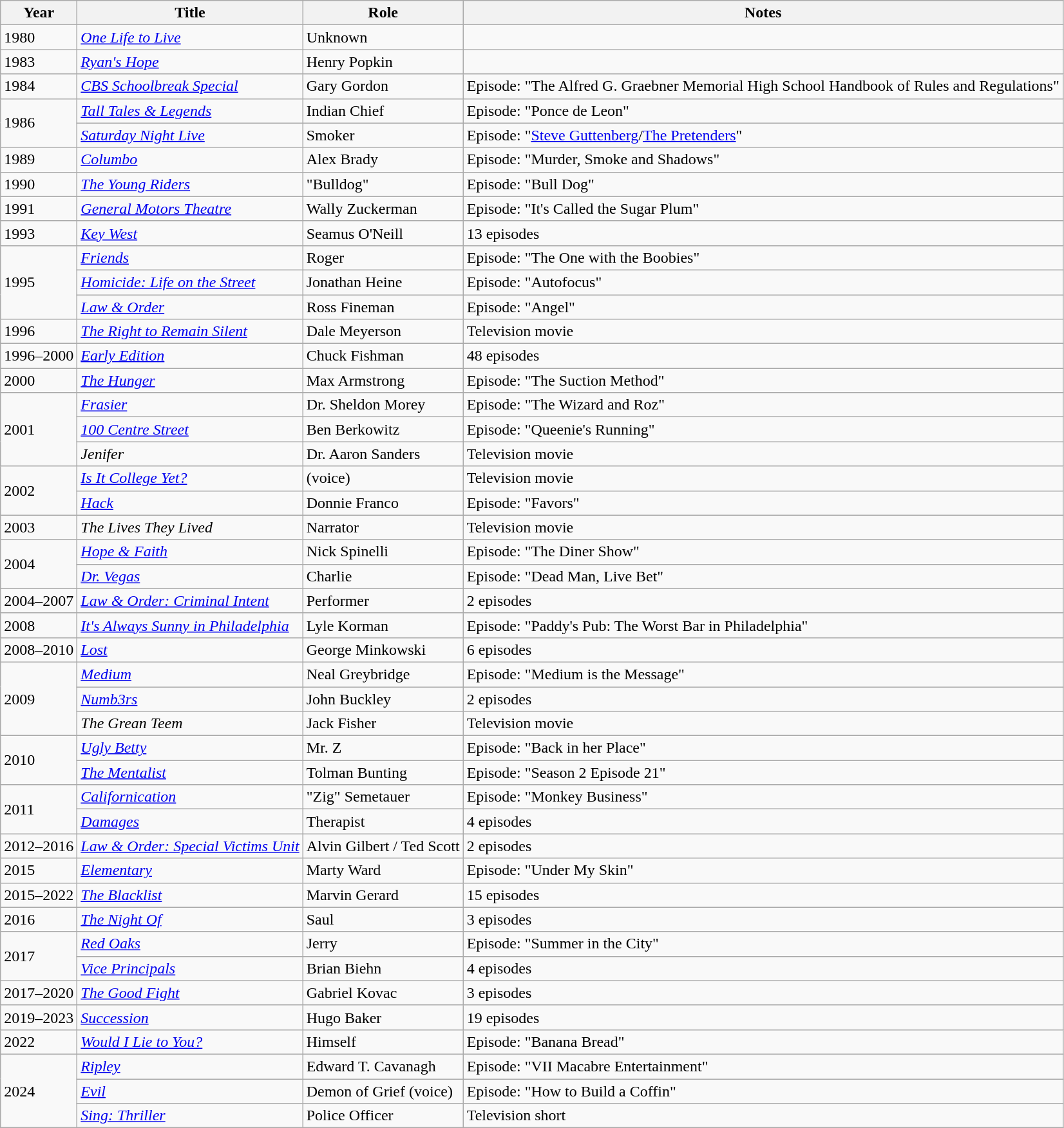<table class="wikitable sortable">
<tr>
<th>Year</th>
<th>Title</th>
<th>Role</th>
<th class="unsortable">Notes</th>
</tr>
<tr>
<td>1980</td>
<td><em><a href='#'>One Life to Live</a></em></td>
<td>Unknown</td>
<td></td>
</tr>
<tr>
<td>1983</td>
<td><em><a href='#'>Ryan's Hope</a></em></td>
<td>Henry Popkin</td>
<td></td>
</tr>
<tr>
<td>1984</td>
<td><em><a href='#'>CBS Schoolbreak Special</a></em></td>
<td>Gary Gordon</td>
<td>Episode: "The Alfred G. Graebner Memorial High School Handbook of Rules and Regulations"</td>
</tr>
<tr>
<td rowspan="2">1986</td>
<td><em><a href='#'>Tall Tales & Legends</a></em></td>
<td>Indian Chief</td>
<td>Episode: "Ponce de Leon"</td>
</tr>
<tr>
<td><em><a href='#'>Saturday Night Live</a></em></td>
<td>Smoker</td>
<td>Episode: "<a href='#'>Steve Guttenberg</a>/<a href='#'>The Pretenders</a>"</td>
</tr>
<tr>
<td>1989</td>
<td><em><a href='#'>Columbo</a></em></td>
<td>Alex Brady</td>
<td>Episode: "Murder, Smoke and Shadows"</td>
</tr>
<tr>
<td>1990</td>
<td><em><a href='#'>The Young Riders</a></em></td>
<td>"Bulldog"</td>
<td>Episode: "Bull Dog"</td>
</tr>
<tr>
<td>1991</td>
<td><em><a href='#'>General Motors Theatre</a></em></td>
<td>Wally Zuckerman</td>
<td>Episode: "It's Called the Sugar Plum"</td>
</tr>
<tr>
<td>1993</td>
<td><em><a href='#'>Key West</a></em></td>
<td>Seamus O'Neill</td>
<td>13 episodes</td>
</tr>
<tr>
<td rowspan="3">1995</td>
<td><em><a href='#'>Friends</a></em></td>
<td>Roger</td>
<td>Episode: "The One with the Boobies"</td>
</tr>
<tr>
<td><em><a href='#'>Homicide: Life on the Street</a></em></td>
<td>Jonathan Heine</td>
<td>Episode: "Autofocus"</td>
</tr>
<tr>
<td><em><a href='#'>Law & Order</a></em></td>
<td>Ross Fineman</td>
<td>Episode: "Angel"</td>
</tr>
<tr>
<td>1996</td>
<td><em><a href='#'>The Right to Remain Silent</a></em></td>
<td>Dale Meyerson</td>
<td>Television movie</td>
</tr>
<tr>
<td>1996–2000</td>
<td><em><a href='#'>Early Edition</a></em></td>
<td>Chuck Fishman</td>
<td>48 episodes</td>
</tr>
<tr>
<td>2000</td>
<td><em><a href='#'>The Hunger</a></em></td>
<td>Max Armstrong</td>
<td>Episode: "The Suction Method"</td>
</tr>
<tr>
<td rowspan="3">2001</td>
<td><em><a href='#'>Frasier</a></em></td>
<td>Dr. Sheldon Morey</td>
<td>Episode: "The Wizard and Roz"</td>
</tr>
<tr>
<td><em><a href='#'>100 Centre Street</a></em></td>
<td>Ben Berkowitz</td>
<td>Episode: "Queenie's Running"</td>
</tr>
<tr>
<td><em>Jenifer</em></td>
<td>Dr. Aaron Sanders</td>
<td>Television movie</td>
</tr>
<tr>
<td rowspan="2">2002</td>
<td><em><a href='#'>Is It College Yet?</a></em></td>
<td>(voice)</td>
<td>Television movie</td>
</tr>
<tr>
<td><em><a href='#'>Hack</a></em></td>
<td>Donnie Franco</td>
<td>Episode: "Favors"</td>
</tr>
<tr>
<td>2003</td>
<td><em>The Lives They Lived</em></td>
<td>Narrator</td>
<td>Television movie</td>
</tr>
<tr>
<td rowspan="2">2004</td>
<td><em><a href='#'>Hope & Faith</a></em></td>
<td>Nick Spinelli</td>
<td>Episode: "The Diner Show"</td>
</tr>
<tr>
<td><em><a href='#'>Dr. Vegas</a></em></td>
<td>Charlie</td>
<td>Episode: "Dead Man, Live Bet"</td>
</tr>
<tr>
<td>2004–2007</td>
<td><em><a href='#'>Law & Order: Criminal Intent</a></em></td>
<td>Performer</td>
<td>2 episodes</td>
</tr>
<tr>
<td>2008</td>
<td><em><a href='#'>It's Always Sunny in Philadelphia</a></em></td>
<td>Lyle Korman</td>
<td>Episode: "Paddy's Pub: The Worst Bar in Philadelphia"</td>
</tr>
<tr>
<td>2008–2010</td>
<td><em><a href='#'>Lost</a></em></td>
<td>George Minkowski</td>
<td>6 episodes</td>
</tr>
<tr>
<td rowspan="3">2009</td>
<td><em><a href='#'>Medium</a></em></td>
<td>Neal Greybridge</td>
<td>Episode: "Medium is the Message"</td>
</tr>
<tr>
<td><em><a href='#'>Numb3rs</a></em></td>
<td>John Buckley</td>
<td>2 episodes</td>
</tr>
<tr>
<td><em>The Grean Teem</em></td>
<td>Jack Fisher</td>
<td>Television movie</td>
</tr>
<tr>
<td rowspan="2">2010</td>
<td><em><a href='#'>Ugly Betty</a></em></td>
<td>Mr. Z</td>
<td>Episode: "Back in her Place"</td>
</tr>
<tr>
<td><em><a href='#'>The Mentalist</a></em></td>
<td>Tolman Bunting</td>
<td>Episode: "Season 2 Episode 21"</td>
</tr>
<tr>
<td rowspan="2">2011</td>
<td><em><a href='#'>Californication</a></em></td>
<td>"Zig" Semetauer</td>
<td>Episode: "Monkey Business"</td>
</tr>
<tr>
<td><em><a href='#'>Damages</a></em></td>
<td>Therapist</td>
<td>4 episodes</td>
</tr>
<tr>
<td>2012–2016</td>
<td><em><a href='#'>Law & Order: Special Victims Unit</a></em></td>
<td>Alvin Gilbert / Ted Scott</td>
<td>2 episodes</td>
</tr>
<tr>
<td>2015</td>
<td><em><a href='#'>Elementary</a></em></td>
<td>Marty Ward</td>
<td>Episode: "Under My Skin"</td>
</tr>
<tr>
<td>2015–2022</td>
<td><em><a href='#'>The Blacklist</a></em></td>
<td>Marvin Gerard</td>
<td>15 episodes</td>
</tr>
<tr>
<td>2016</td>
<td><em><a href='#'>The Night Of</a></em></td>
<td>Saul</td>
<td>3 episodes</td>
</tr>
<tr>
<td rowspan="2">2017</td>
<td><em><a href='#'>Red Oaks</a></em></td>
<td>Jerry</td>
<td>Episode: "Summer in the City"</td>
</tr>
<tr>
<td><em><a href='#'>Vice Principals</a></em></td>
<td>Brian Biehn</td>
<td>4 episodes</td>
</tr>
<tr>
<td>2017–2020</td>
<td><em><a href='#'>The Good Fight</a></em></td>
<td>Gabriel Kovac</td>
<td>3 episodes</td>
</tr>
<tr>
<td>2019–2023</td>
<td><em><a href='#'>Succession</a></em></td>
<td>Hugo Baker</td>
<td>19 episodes</td>
</tr>
<tr>
<td>2022</td>
<td><em><a href='#'>Would I Lie to You?</a></em></td>
<td>Himself</td>
<td>Episode: "Banana Bread"</td>
</tr>
<tr>
<td rowspan="3">2024</td>
<td><em><a href='#'>Ripley</a></em></td>
<td>Edward T. Cavanagh</td>
<td>Episode: "VII Macabre Entertainment"</td>
</tr>
<tr>
<td><em><a href='#'>Evil</a></em></td>
<td>Demon of Grief (voice)</td>
<td>Episode: "How to Build a Coffin"</td>
</tr>
<tr>
<td><em><a href='#'>Sing: Thriller</a></em></td>
<td>Police Officer</td>
<td>Television short</td>
</tr>
</table>
